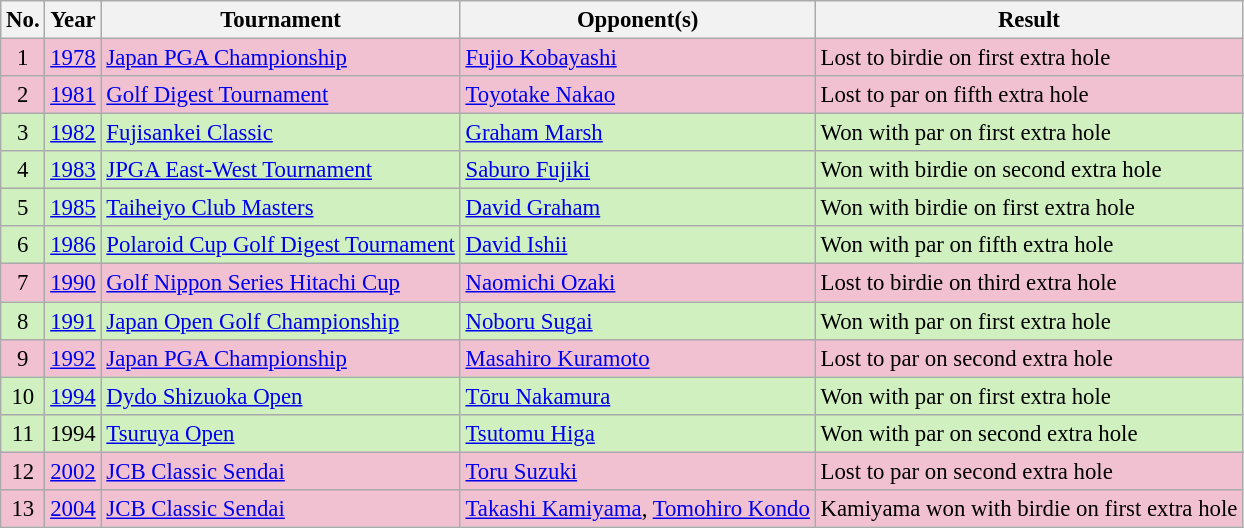<table class="wikitable" style="font-size:95%;">
<tr>
<th>No.</th>
<th>Year</th>
<th>Tournament</th>
<th>Opponent(s)</th>
<th>Result</th>
</tr>
<tr style="background:#F2C1D1;">
<td align=center>1</td>
<td><a href='#'>1978</a></td>
<td><a href='#'>Japan PGA Championship</a></td>
<td> <a href='#'>Fujio Kobayashi</a></td>
<td>Lost to birdie on first extra hole</td>
</tr>
<tr style="background:#F2C1D1;">
<td align=center>2</td>
<td><a href='#'>1981</a></td>
<td><a href='#'>Golf Digest Tournament</a></td>
<td> <a href='#'>Toyotake Nakao</a></td>
<td>Lost to par on fifth extra hole</td>
</tr>
<tr style="background:#D0F0C0;">
<td align=center>3</td>
<td><a href='#'>1982</a></td>
<td><a href='#'>Fujisankei Classic</a></td>
<td> <a href='#'>Graham Marsh</a></td>
<td>Won with par on first extra hole</td>
</tr>
<tr style="background:#D0F0C0;">
<td align=center>4</td>
<td><a href='#'>1983</a></td>
<td><a href='#'>JPGA East-West Tournament</a></td>
<td> <a href='#'>Saburo Fujiki</a></td>
<td>Won with birdie on second extra hole</td>
</tr>
<tr style="background:#D0F0C0;">
<td align=center>5</td>
<td><a href='#'>1985</a></td>
<td><a href='#'>Taiheiyo Club Masters</a></td>
<td> <a href='#'>David Graham</a></td>
<td>Won with birdie on first extra hole</td>
</tr>
<tr style="background:#D0F0C0;">
<td align=center>6</td>
<td><a href='#'>1986</a></td>
<td><a href='#'>Polaroid Cup Golf Digest Tournament</a></td>
<td> <a href='#'>David Ishii</a></td>
<td>Won with par on fifth extra hole</td>
</tr>
<tr style="background:#F2C1D1;">
<td align=center>7</td>
<td><a href='#'>1990</a></td>
<td><a href='#'>Golf Nippon Series Hitachi Cup</a></td>
<td> <a href='#'>Naomichi Ozaki</a></td>
<td>Lost to birdie on third extra hole</td>
</tr>
<tr style="background:#D0F0C0;">
<td align=center>8</td>
<td><a href='#'>1991</a></td>
<td><a href='#'>Japan Open Golf Championship</a></td>
<td> <a href='#'>Noboru Sugai</a></td>
<td>Won with par on first extra hole</td>
</tr>
<tr style="background:#F2C1D1;">
<td align=center>9</td>
<td><a href='#'>1992</a></td>
<td><a href='#'>Japan PGA Championship</a></td>
<td> <a href='#'>Masahiro Kuramoto</a></td>
<td>Lost to par on second extra hole</td>
</tr>
<tr style="background:#D0F0C0;">
<td align=center>10</td>
<td><a href='#'>1994</a></td>
<td><a href='#'>Dydo Shizuoka Open</a></td>
<td> <a href='#'>Tōru Nakamura</a></td>
<td>Won with par on first extra hole</td>
</tr>
<tr style="background:#D0F0C0;">
<td align=center>11</td>
<td>1994</td>
<td><a href='#'>Tsuruya Open</a></td>
<td> <a href='#'>Tsutomu Higa</a></td>
<td>Won with par on second extra hole</td>
</tr>
<tr style="background:#F2C1D1;">
<td align=center>12</td>
<td><a href='#'>2002</a></td>
<td><a href='#'>JCB Classic Sendai</a></td>
<td> <a href='#'>Toru Suzuki</a></td>
<td>Lost to par on second extra hole</td>
</tr>
<tr style="background:#F2C1D1;">
<td align=center>13</td>
<td><a href='#'>2004</a></td>
<td><a href='#'>JCB Classic Sendai</a></td>
<td> <a href='#'>Takashi Kamiyama</a>,  <a href='#'>Tomohiro Kondo</a></td>
<td>Kamiyama won with birdie on first extra hole</td>
</tr>
</table>
